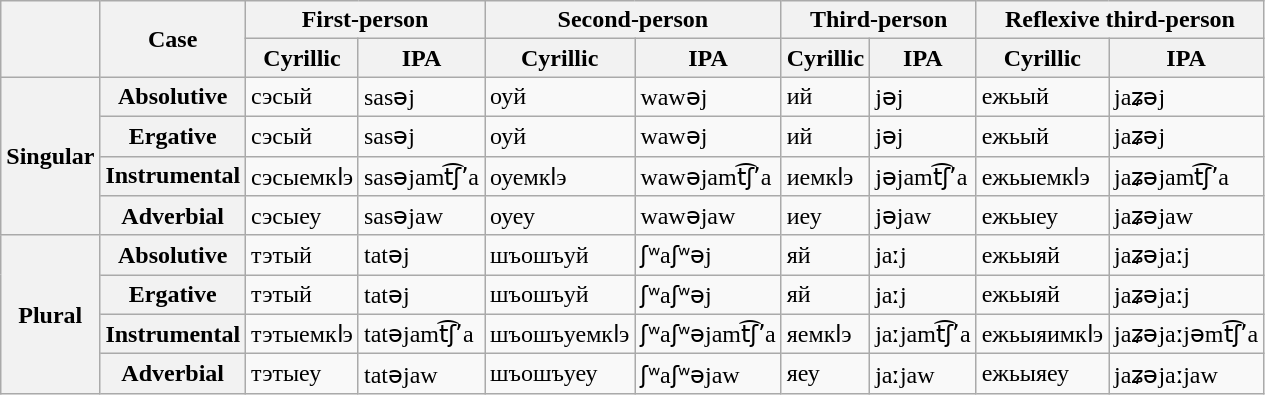<table class=wikitable>
<tr>
<th rowspan=2></th>
<th rowspan=2>Case</th>
<th colspan=2>First-person</th>
<th colspan=2>Second-person</th>
<th colspan=2>Third-person</th>
<th colspan=2>Reflexive third-person</th>
</tr>
<tr>
<th>Cyrillic</th>
<th>IPA</th>
<th>Cyrillic</th>
<th>IPA</th>
<th>Cyrillic</th>
<th>IPA</th>
<th>Cyrillic</th>
<th>IPA</th>
</tr>
<tr>
<th rowspan=4>Singular</th>
<th>Absolutive</th>
<td>сэсый</td>
<td>sasəj</td>
<td>оуй</td>
<td>wawəj</td>
<td>ий</td>
<td>jəj</td>
<td>ежьый</td>
<td>jaʑəj</td>
</tr>
<tr>
<th>Ergative</th>
<td>сэсый</td>
<td>sasəj</td>
<td>оуй</td>
<td>wawəj</td>
<td>ий</td>
<td>jəj</td>
<td>ежьый</td>
<td>jaʑəj</td>
</tr>
<tr>
<th>Instrumental</th>
<td>сэсыемкӏэ</td>
<td>sasəjamt͡ʃʼa</td>
<td>оуемкӏэ</td>
<td>wawəjamt͡ʃʼa</td>
<td>иемкӏэ</td>
<td>jəjamt͡ʃʼa</td>
<td>ежьыемкӏэ</td>
<td>jaʑəjamt͡ʃʼa</td>
</tr>
<tr>
<th>Adverbial</th>
<td>сэсыеу</td>
<td>sasəjaw</td>
<td>оуеу</td>
<td>wawəjaw</td>
<td>иеу</td>
<td>jəjaw</td>
<td>ежьыеу</td>
<td>jaʑəjaw</td>
</tr>
<tr>
<th rowspan=4>Plural</th>
<th>Absolutive</th>
<td>тэтый</td>
<td>tatəj</td>
<td>шъошъуй</td>
<td>ʃʷaʃʷəj</td>
<td>яй</td>
<td>jaːj</td>
<td>ежьыяй</td>
<td>jaʑəjaːj</td>
</tr>
<tr>
<th>Ergative</th>
<td>тэтый</td>
<td>tatəj</td>
<td>шъошъуй</td>
<td>ʃʷaʃʷəj</td>
<td>яй</td>
<td>jaːj</td>
<td>ежьыяй</td>
<td>jaʑəjaːj</td>
</tr>
<tr>
<th>Instrumental</th>
<td>тэтыемкӏэ</td>
<td>tatəjamt͡ʃʼa</td>
<td>шъошъуемкӏэ</td>
<td>ʃʷaʃʷəjamt͡ʃʼa</td>
<td>яемкӏэ</td>
<td>jaːjamt͡ʃʼa</td>
<td>ежьыяимкӏэ</td>
<td>jaʑəjaːjəmt͡ʃʼa</td>
</tr>
<tr>
<th>Adverbial</th>
<td>тэтыеу</td>
<td>tatəjaw</td>
<td>шъошъуеу</td>
<td>ʃʷaʃʷəjaw</td>
<td>яеу</td>
<td>jaːjaw</td>
<td>ежьыяеу</td>
<td>jaʑəjaːjaw</td>
</tr>
</table>
